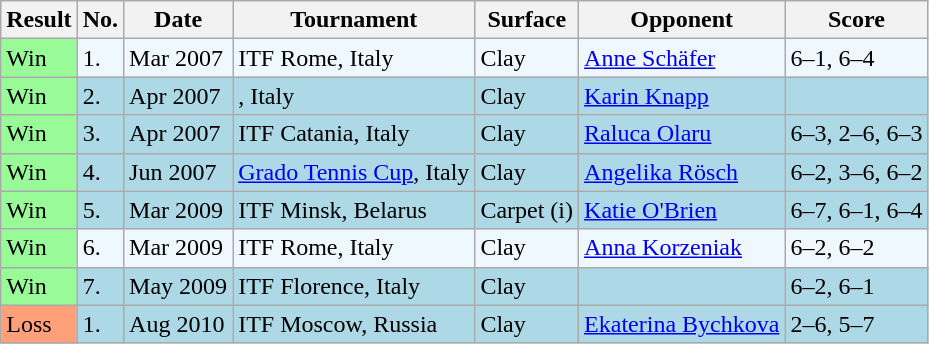<table class="sortable wikitable">
<tr>
<th>Result</th>
<th>No.</th>
<th>Date</th>
<th>Tournament</th>
<th>Surface</th>
<th>Opponent</th>
<th class="unsortable">Score</th>
</tr>
<tr bgcolor="#f0f8ff">
<td bgcolor="98FB98">Win</td>
<td>1.</td>
<td>Mar 2007</td>
<td>ITF Rome, Italy</td>
<td>Clay</td>
<td> <a href='#'>Anne Schäfer</a></td>
<td>6–1, 6–4</td>
</tr>
<tr bgcolor="lightblue">
<td bgcolor="98FB98">Win</td>
<td>2.</td>
<td>Apr 2007</td>
<td>, Italy</td>
<td>Clay</td>
<td> <a href='#'>Karin Knapp</a></td>
<td></td>
</tr>
<tr bgcolor="lightblue">
<td bgcolor="98FB98">Win</td>
<td>3.</td>
<td>Apr 2007</td>
<td>ITF Catania, Italy</td>
<td>Clay</td>
<td> <a href='#'>Raluca Olaru</a></td>
<td>6–3, 2–6, 6–3</td>
</tr>
<tr bgcolor="lightblue">
<td bgcolor="98FB98">Win</td>
<td>4.</td>
<td>Jun 2007</td>
<td><a href='#'>Grado Tennis Cup</a>, Italy</td>
<td>Clay</td>
<td> <a href='#'>Angelika Rösch</a></td>
<td>6–2, 3–6, 6–2</td>
</tr>
<tr bgcolor="lightblue">
<td bgcolor="98FB98">Win</td>
<td>5.</td>
<td>Mar 2009</td>
<td>ITF Minsk, Belarus</td>
<td>Carpet (i)</td>
<td> <a href='#'>Katie O'Brien</a></td>
<td>6–7, 6–1, 6–4</td>
</tr>
<tr bgcolor="#f0f8ff">
<td bgcolor="98FB98">Win</td>
<td>6.</td>
<td>Mar 2009</td>
<td>ITF Rome, Italy</td>
<td>Clay</td>
<td> <a href='#'>Anna Korzeniak</a></td>
<td>6–2, 6–2</td>
</tr>
<tr style="background:lightblue;">
<td bgcolor="98FB98">Win</td>
<td>7.</td>
<td>May 2009</td>
<td>ITF Florence, Italy</td>
<td>Clay</td>
<td></td>
<td>6–2, 6–1</td>
</tr>
<tr style="background:lightblue;">
<td bgcolor="FFA07A">Loss</td>
<td>1.</td>
<td>Aug 2010</td>
<td>ITF Moscow, Russia</td>
<td>Clay</td>
<td> <a href='#'>Ekaterina Bychkova</a></td>
<td>2–6, 5–7</td>
</tr>
</table>
